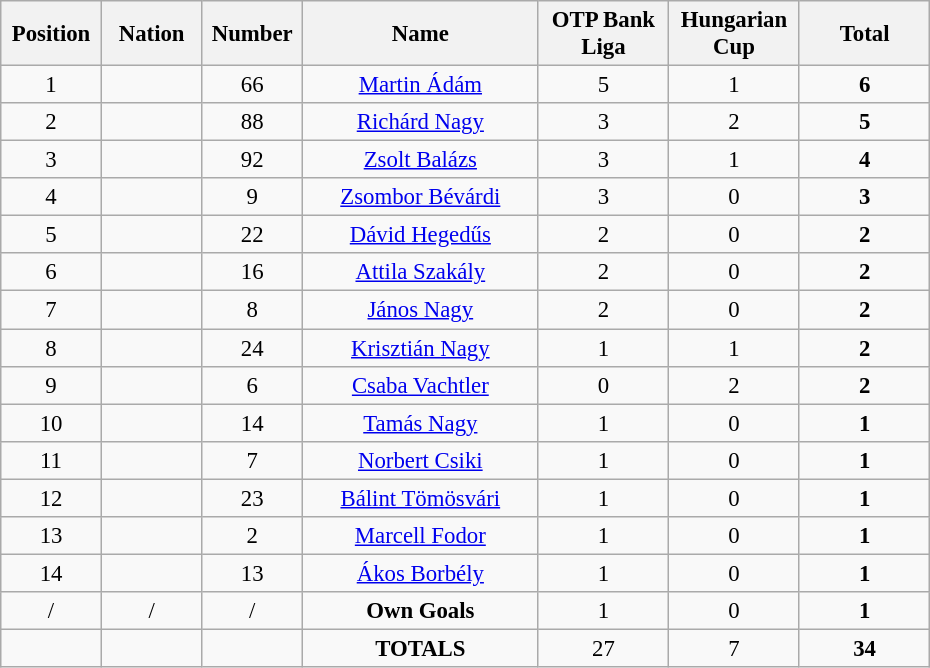<table class="wikitable" style="font-size: 95%; text-align: center;">
<tr>
<th width=60>Position</th>
<th width=60>Nation</th>
<th width=60>Number</th>
<th width=150>Name</th>
<th width=80>OTP Bank Liga</th>
<th width=80>Hungarian Cup</th>
<th width=80>Total</th>
</tr>
<tr>
<td>1</td>
<td></td>
<td>66</td>
<td><a href='#'>Martin Ádám</a></td>
<td>5</td>
<td>1</td>
<td><strong>6</strong></td>
</tr>
<tr>
<td>2</td>
<td></td>
<td>88</td>
<td><a href='#'>Richárd Nagy</a></td>
<td>3</td>
<td>2</td>
<td><strong>5</strong></td>
</tr>
<tr>
<td>3</td>
<td></td>
<td>92</td>
<td><a href='#'>Zsolt Balázs</a></td>
<td>3</td>
<td>1</td>
<td><strong>4</strong></td>
</tr>
<tr>
<td>4</td>
<td></td>
<td>9</td>
<td><a href='#'>Zsombor Bévárdi</a></td>
<td>3</td>
<td>0</td>
<td><strong>3</strong></td>
</tr>
<tr>
<td>5</td>
<td></td>
<td>22</td>
<td><a href='#'>Dávid Hegedűs</a></td>
<td>2</td>
<td>0</td>
<td><strong>2</strong></td>
</tr>
<tr>
<td>6</td>
<td></td>
<td>16</td>
<td><a href='#'>Attila Szakály</a></td>
<td>2</td>
<td>0</td>
<td><strong>2</strong></td>
</tr>
<tr>
<td>7</td>
<td></td>
<td>8</td>
<td><a href='#'>János Nagy</a></td>
<td>2</td>
<td>0</td>
<td><strong>2</strong></td>
</tr>
<tr>
<td>8</td>
<td></td>
<td>24</td>
<td><a href='#'>Krisztián Nagy</a></td>
<td>1</td>
<td>1</td>
<td><strong>2</strong></td>
</tr>
<tr>
<td>9</td>
<td></td>
<td>6</td>
<td><a href='#'>Csaba Vachtler</a></td>
<td>0</td>
<td>2</td>
<td><strong>2</strong></td>
</tr>
<tr>
<td>10</td>
<td></td>
<td>14</td>
<td><a href='#'>Tamás Nagy</a></td>
<td>1</td>
<td>0</td>
<td><strong>1</strong></td>
</tr>
<tr>
<td>11</td>
<td></td>
<td>7</td>
<td><a href='#'>Norbert Csiki</a></td>
<td>1</td>
<td>0</td>
<td><strong>1</strong></td>
</tr>
<tr>
<td>12</td>
<td></td>
<td>23</td>
<td><a href='#'>Bálint Tömösvári</a></td>
<td>1</td>
<td>0</td>
<td><strong>1</strong></td>
</tr>
<tr>
<td>13</td>
<td></td>
<td>2</td>
<td><a href='#'>Marcell Fodor</a></td>
<td>1</td>
<td>0</td>
<td><strong>1</strong></td>
</tr>
<tr>
<td>14</td>
<td></td>
<td>13</td>
<td><a href='#'>Ákos Borbély</a></td>
<td>1</td>
<td>0</td>
<td><strong>1</strong></td>
</tr>
<tr>
<td>/</td>
<td>/</td>
<td>/</td>
<td><strong>Own Goals</strong></td>
<td>1</td>
<td>0</td>
<td><strong>1</strong></td>
</tr>
<tr>
<td></td>
<td></td>
<td></td>
<td><strong>TOTALS</strong></td>
<td>27</td>
<td>7</td>
<td><strong>34</strong></td>
</tr>
</table>
